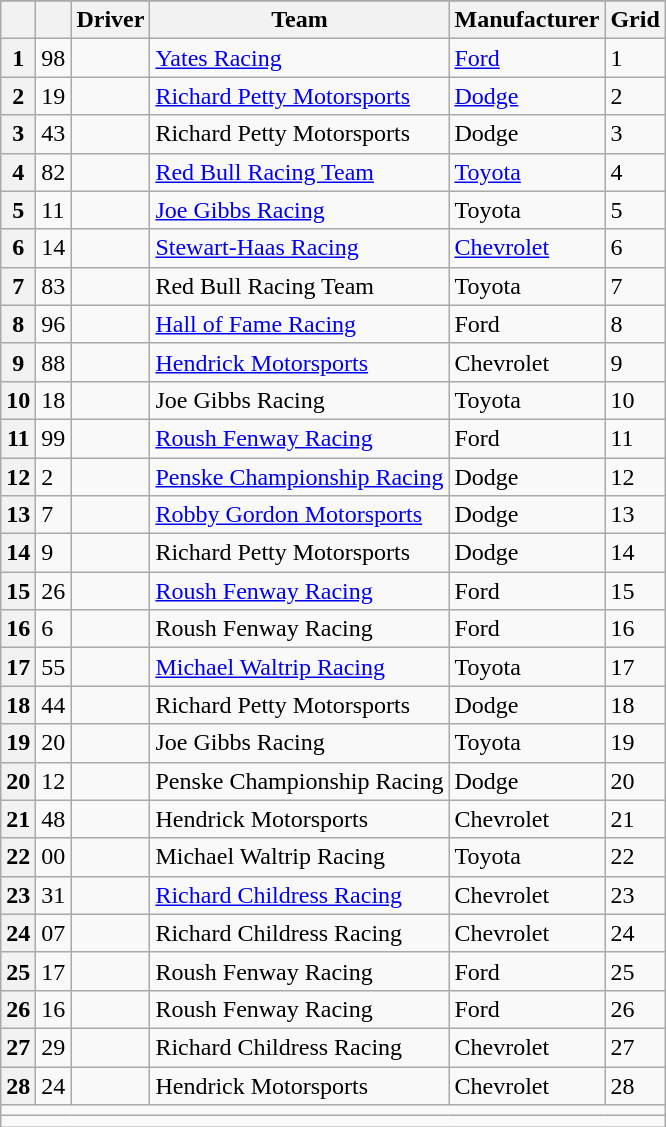<table class="wikitable sortable">
<tr>
</tr>
<tr>
<th scope="col"></th>
<th scope="col"></th>
<th scope="col">Driver</th>
<th scope="col">Team</th>
<th scope="col">Manufacturer</th>
<th scope="col">Grid</th>
</tr>
<tr>
<th scope="row">1</th>
<td>98</td>
<td></td>
<td><a href='#'>Yates Racing</a></td>
<td><a href='#'>Ford</a></td>
<td>1</td>
</tr>
<tr>
<th scope="row">2</th>
<td>19</td>
<td></td>
<td><a href='#'>Richard Petty Motorsports</a></td>
<td><a href='#'>Dodge</a></td>
<td>2</td>
</tr>
<tr>
<th scope="row">3</th>
<td>43</td>
<td></td>
<td>Richard Petty Motorsports</td>
<td>Dodge</td>
<td>3</td>
</tr>
<tr>
<th scope="row">4</th>
<td>82</td>
<td></td>
<td><a href='#'>Red Bull Racing Team</a></td>
<td><a href='#'>Toyota</a></td>
<td>4</td>
</tr>
<tr>
<th scope="row">5</th>
<td>11</td>
<td></td>
<td><a href='#'>Joe Gibbs Racing</a></td>
<td>Toyota</td>
<td>5</td>
</tr>
<tr>
<th scope="row">6</th>
<td>14</td>
<td></td>
<td><a href='#'>Stewart-Haas Racing</a></td>
<td><a href='#'>Chevrolet</a></td>
<td>6</td>
</tr>
<tr>
<th scope="row">7</th>
<td>83</td>
<td></td>
<td>Red Bull Racing Team</td>
<td>Toyota</td>
<td>7</td>
</tr>
<tr>
<th scope="row">8</th>
<td>96</td>
<td></td>
<td><a href='#'>Hall of Fame Racing</a></td>
<td>Ford</td>
<td>8</td>
</tr>
<tr>
<th scope="row">9</th>
<td>88</td>
<td></td>
<td><a href='#'>Hendrick Motorsports</a></td>
<td>Chevrolet</td>
<td>9</td>
</tr>
<tr>
<th scope="row">10</th>
<td>18</td>
<td></td>
<td>Joe Gibbs Racing</td>
<td>Toyota</td>
<td>10</td>
</tr>
<tr>
<th scope="row">11</th>
<td>99</td>
<td></td>
<td><a href='#'>Roush Fenway Racing</a></td>
<td>Ford</td>
<td>11</td>
</tr>
<tr>
<th scope="row">12</th>
<td>2</td>
<td></td>
<td><a href='#'>Penske Championship Racing</a></td>
<td>Dodge</td>
<td>12</td>
</tr>
<tr>
<th scope="row">13</th>
<td>7</td>
<td></td>
<td><a href='#'>Robby Gordon Motorsports</a></td>
<td>Dodge</td>
<td>13</td>
</tr>
<tr>
<th scope="row">14</th>
<td>9</td>
<td></td>
<td>Richard Petty Motorsports</td>
<td>Dodge</td>
<td>14</td>
</tr>
<tr>
<th scope="row">15</th>
<td>26</td>
<td></td>
<td><a href='#'>Roush Fenway Racing</a></td>
<td>Ford</td>
<td>15</td>
</tr>
<tr>
<th scope="row">16</th>
<td>6</td>
<td></td>
<td>Roush Fenway Racing</td>
<td>Ford</td>
<td>16</td>
</tr>
<tr>
<th scope="row">17</th>
<td>55</td>
<td></td>
<td><a href='#'>Michael Waltrip Racing</a></td>
<td>Toyota</td>
<td>17</td>
</tr>
<tr>
<th scope="row">18</th>
<td>44</td>
<td></td>
<td>Richard Petty Motorsports</td>
<td>Dodge</td>
<td>18</td>
</tr>
<tr>
<th scope="row">19</th>
<td>20</td>
<td></td>
<td>Joe Gibbs Racing</td>
<td>Toyota</td>
<td>19</td>
</tr>
<tr>
<th scope="row">20</th>
<td>12</td>
<td></td>
<td>Penske Championship Racing</td>
<td>Dodge</td>
<td>20</td>
</tr>
<tr>
<th scope="row">21</th>
<td>48</td>
<td></td>
<td>Hendrick Motorsports</td>
<td>Chevrolet</td>
<td>21</td>
</tr>
<tr>
<th scope="row">22</th>
<td>00</td>
<td></td>
<td>Michael Waltrip Racing</td>
<td>Toyota</td>
<td>22</td>
</tr>
<tr>
<th scope="row">23</th>
<td>31</td>
<td></td>
<td><a href='#'>Richard Childress Racing</a></td>
<td>Chevrolet</td>
<td>23</td>
</tr>
<tr>
<th scope="row">24</th>
<td>07</td>
<td></td>
<td>Richard Childress Racing</td>
<td>Chevrolet</td>
<td>24</td>
</tr>
<tr>
<th scope="row">25</th>
<td>17</td>
<td></td>
<td>Roush Fenway Racing</td>
<td>Ford</td>
<td>25</td>
</tr>
<tr>
<th scope="row">26</th>
<td>16</td>
<td></td>
<td>Roush Fenway Racing</td>
<td>Ford</td>
<td>26</td>
</tr>
<tr>
<th scope="row">27</th>
<td>29</td>
<td></td>
<td>Richard Childress Racing</td>
<td>Chevrolet</td>
<td>27</td>
</tr>
<tr>
<th scope="row">28</th>
<td>24</td>
<td></td>
<td>Hendrick Motorsports</td>
<td>Chevrolet</td>
<td>28</td>
</tr>
<tr class="sortbottom">
<td colspan="6"></td>
</tr>
<tr class="sortbottom">
<td colspan="6"></td>
</tr>
</table>
